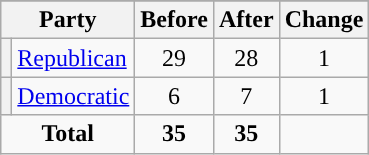<table class="wikitable" style="text-align:center;">
<tr>
</tr>
<tr>
<th colspan=2>Party</th>
<th>Before</th>
<th>After</th>
<th>Change</th>
</tr>
<tr>
<th style="background-color:"></th>
<td style="text-align:left;"><a href='#'>Republican</a></td>
<td>29</td>
<td>28</td>
<td> 1</td>
</tr>
<tr>
<th style="background-color:"></th>
<td style="text-align:left;"><a href='#'>Democratic</a></td>
<td>6</td>
<td>7</td>
<td> 1</td>
</tr>
<tr>
<td colspan=2><strong>Total</strong></td>
<td><strong>35</strong></td>
<td><strong>35</strong></td>
<td></td>
</tr>
</table>
